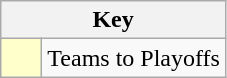<table class="wikitable" style="text-align: center;">
<tr>
<th colspan=2>Key</th>
</tr>
<tr>
<td style="background:#ffffcc; width:20px;"></td>
<td align=left>Teams to Playoffs</td>
</tr>
</table>
